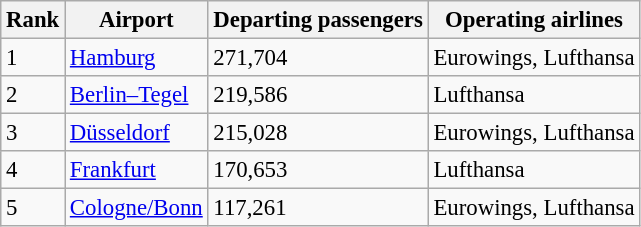<table class="wikitable" style="font-size: 95%" width= align=right>
<tr>
<th>Rank</th>
<th>Airport</th>
<th>Departing passengers</th>
<th>Operating airlines</th>
</tr>
<tr>
<td>1</td>
<td><a href='#'>Hamburg</a></td>
<td>271,704</td>
<td>Eurowings, Lufthansa</td>
</tr>
<tr>
<td>2</td>
<td><a href='#'>Berlin–Tegel</a></td>
<td>219,586</td>
<td>Lufthansa</td>
</tr>
<tr>
<td>3</td>
<td><a href='#'>Düsseldorf</a></td>
<td>215,028</td>
<td>Eurowings, Lufthansa</td>
</tr>
<tr>
<td>4</td>
<td><a href='#'>Frankfurt</a></td>
<td>170,653</td>
<td>Lufthansa</td>
</tr>
<tr>
<td>5</td>
<td><a href='#'>Cologne/Bonn</a></td>
<td>117,261</td>
<td>Eurowings, Lufthansa</td>
</tr>
</table>
